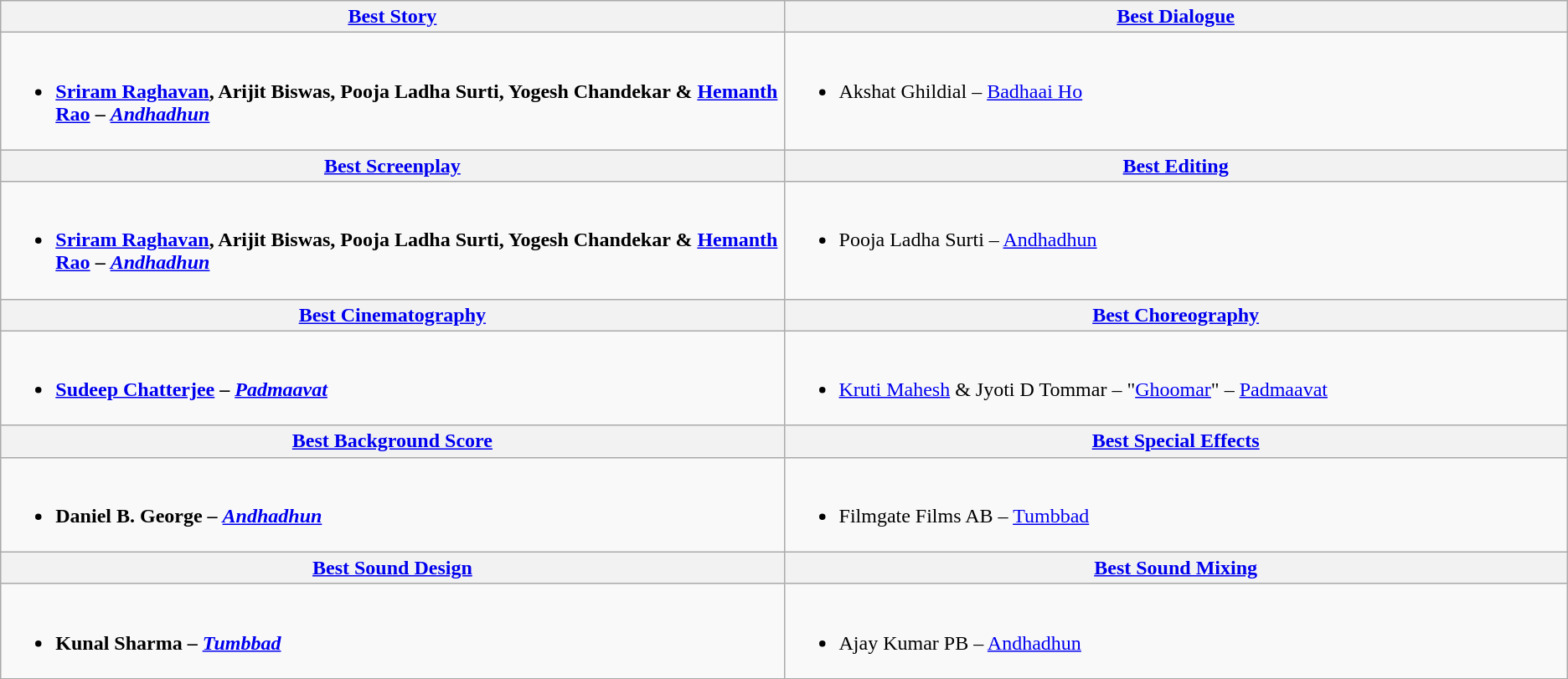<table class="wikitable">
<tr>
<th style="background:FFC1CC; width:50%;"><a href='#'>Best Story</a></th>
<th style="background:FFC1CC; width:50%;"><a href='#'>Best Dialogue</a></th>
</tr>
<tr>
<td valign="top"><br><ul><li><strong><a href='#'>Sriram Raghavan</a>, Arijit Biswas, Pooja Ladha Surti, Yogesh Chandekar & <a href='#'>Hemanth Rao</a> – <em><a href='#'>Andhadhun</a><strong><em></li></ul></td>
<td valign="top"><br><ul><li></strong>Akshat Ghildial – </em><a href='#'>Badhaai Ho</a></em></strong></li></ul></td>
</tr>
<tr>
<th style="background:FFC1CC; width:50%;"><a href='#'>Best Screenplay</a></th>
<th style="background:FFC1CC; width:50%;"><a href='#'>Best Editing</a></th>
</tr>
<tr>
<td valign="top"><br><ul><li><strong><a href='#'>Sriram Raghavan</a>, Arijit Biswas, Pooja Ladha Surti, Yogesh Chandekar & <a href='#'>Hemanth Rao</a> – <em><a href='#'>Andhadhun</a><strong><em></li></ul></td>
<td valign="top"><br><ul><li></strong>Pooja Ladha Surti – </em><a href='#'>Andhadhun</a></em></strong></li></ul></td>
</tr>
<tr>
<th style="background:FFC1CC; width:50%;"><a href='#'>Best Cinematography</a></th>
<th style="background:FFC1CC; width:50%;"><a href='#'>Best Choreography</a></th>
</tr>
<tr>
<td valign="top"><br><ul><li><strong><a href='#'>Sudeep Chatterjee</a> – <em><a href='#'>Padmaavat</a><strong><em></li></ul></td>
<td valign="top"><br><ul><li></strong><a href='#'>Kruti Mahesh</a> & Jyoti D Tommar – "<a href='#'>Ghoomar</a>" – </em><a href='#'>Padmaavat</a></em></strong></li></ul></td>
</tr>
<tr>
<th style="background:FFC1CC; width:50%;"><a href='#'>Best Background Score</a></th>
<th style="background:FFC1CC; width:50%;"><a href='#'>Best Special Effects</a></th>
</tr>
<tr>
<td valign="top"><br><ul><li><strong>Daniel B. George – <em><a href='#'>Andhadhun</a><strong><em></li></ul></td>
<td valign="top"><br><ul><li></strong>Filmgate Films AB – </em><a href='#'>Tumbbad</a></em></strong></li></ul></td>
</tr>
<tr>
<th style="background:FFC1CC; width:50%;"><a href='#'>Best Sound Design</a></th>
<th style="background:FFC1CC; width:50%;"><a href='#'>Best Sound Mixing</a></th>
</tr>
<tr>
<td valign="top"><br><ul><li><strong>Kunal Sharma – <em><a href='#'>Tumbbad</a><strong><em></li></ul></td>
<td valign="top"><br><ul><li></strong>Ajay Kumar PB – </em><a href='#'>Andhadhun</a></em></strong></li></ul></td>
</tr>
</table>
